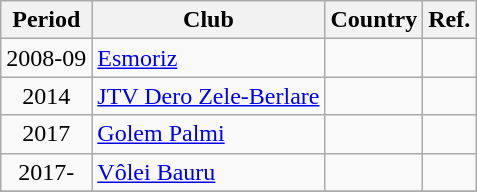<table class="wikitable">
<tr>
<th>Period</th>
<th>Club</th>
<th>Country</th>
<th>Ref.</th>
</tr>
<tr>
<td style="text-align:center;">2008-09</td>
<td><a href='#'>Esmoriz</a></td>
<td></td>
<td></td>
</tr>
<tr>
<td style="text-align:center;">2014</td>
<td><a href='#'>JTV Dero Zele-Berlare</a></td>
<td></td>
<td></td>
</tr>
<tr>
<td style="text-align:center;">2017</td>
<td><a href='#'>Golem Palmi</a></td>
<td></td>
<td></td>
</tr>
<tr>
<td style="text-align:center;">2017-</td>
<td><a href='#'>Vôlei Bauru</a></td>
<td></td>
<td></td>
</tr>
<tr>
</tr>
</table>
